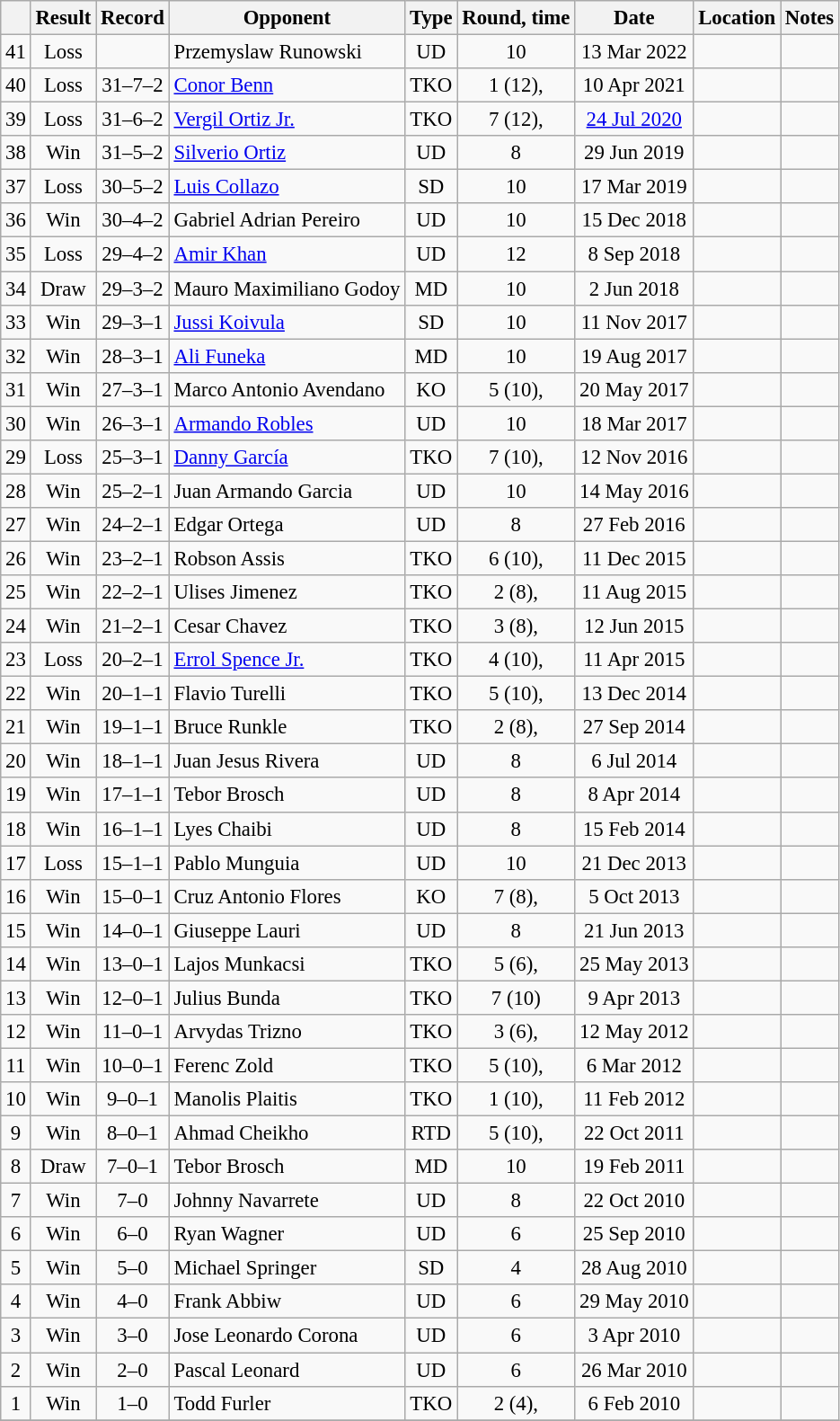<table class="wikitable" style="text-align:center; font-size:95%">
<tr>
<th></th>
<th>Result</th>
<th>Record</th>
<th>Opponent</th>
<th>Type</th>
<th>Round, time</th>
<th>Date</th>
<th>Location</th>
<th>Notes</th>
</tr>
<tr>
<td>41</td>
<td>Loss</td>
<td></td>
<td align=left> Przemyslaw Runowski</td>
<td>UD</td>
<td>10</td>
<td>13 Mar 2022</td>
<td align=left></td>
<td align=left></td>
</tr>
<tr>
<td>40</td>
<td>Loss</td>
<td>31–7–2</td>
<td align=left> <a href='#'>Conor Benn</a></td>
<td>TKO</td>
<td>1 (12), </td>
<td>10 Apr 2021</td>
<td align=left></td>
<td align=left></td>
</tr>
<tr>
<td>39</td>
<td>Loss</td>
<td>31–6–2</td>
<td align=left> <a href='#'>Vergil Ortiz Jr.</a></td>
<td>TKO</td>
<td>7 (12), </td>
<td><a href='#'>24 Jul 2020</a></td>
<td align=left></td>
<td align=left></td>
</tr>
<tr>
<td>38</td>
<td>Win</td>
<td>31–5–2</td>
<td align=left> <a href='#'>Silverio Ortiz</a></td>
<td>UD</td>
<td>8</td>
<td>29 Jun 2019</td>
<td align=left> </td>
<td></td>
</tr>
<tr>
<td>37</td>
<td>Loss</td>
<td>30–5–2</td>
<td align=left> <a href='#'>Luis Collazo</a></td>
<td>SD</td>
<td>10</td>
<td>17 Mar 2019</td>
<td align=left> </td>
<td></td>
</tr>
<tr>
<td>36</td>
<td>Win</td>
<td>30–4–2</td>
<td align=left> Gabriel Adrian Pereiro</td>
<td>UD</td>
<td>10</td>
<td>15 Dec 2018</td>
<td align=left> </td>
<td></td>
</tr>
<tr>
<td>35</td>
<td>Loss</td>
<td>29–4–2</td>
<td align=left> <a href='#'>Amir Khan</a></td>
<td>UD</td>
<td>12</td>
<td>8 Sep 2018</td>
<td align=left> </td>
<td></td>
</tr>
<tr>
<td>34</td>
<td>Draw</td>
<td>29–3–2</td>
<td align=left> Mauro Maximiliano Godoy</td>
<td>MD</td>
<td>10</td>
<td>2 Jun 2018</td>
<td align=left> </td>
<td align=left></td>
</tr>
<tr>
<td>33</td>
<td>Win</td>
<td>29–3–1</td>
<td align=left> <a href='#'>Jussi Koivula</a></td>
<td>SD</td>
<td>10</td>
<td>11 Nov 2017</td>
<td align=left> </td>
<td align=left></td>
</tr>
<tr>
<td>32</td>
<td>Win</td>
<td>28–3–1</td>
<td align=left> <a href='#'>Ali Funeka</a></td>
<td>MD</td>
<td>10</td>
<td>19 Aug 2017</td>
<td align=left> </td>
<td align=left></td>
</tr>
<tr>
<td>31</td>
<td>Win</td>
<td>27–3–1</td>
<td align=left> Marco Antonio Avendano</td>
<td>KO</td>
<td>5 (10), </td>
<td>20 May 2017</td>
<td align=left> </td>
<td></td>
</tr>
<tr>
<td>30</td>
<td>Win</td>
<td>26–3–1</td>
<td align=left> <a href='#'>Armando Robles</a></td>
<td>UD</td>
<td>10</td>
<td>18 Mar 2017</td>
<td align=left> </td>
<td align=left></td>
</tr>
<tr>
<td>29</td>
<td>Loss</td>
<td>25–3–1</td>
<td align=left> <a href='#'>Danny García</a></td>
<td>TKO</td>
<td>7 (10), </td>
<td>12 Nov 2016</td>
<td align=left> </td>
<td></td>
</tr>
<tr>
<td>28</td>
<td>Win</td>
<td>25–2–1</td>
<td align=left> Juan Armando Garcia</td>
<td>UD</td>
<td>10</td>
<td>14 May 2016</td>
<td align=left></td>
<td align=left></td>
</tr>
<tr>
<td>27</td>
<td>Win</td>
<td>24–2–1</td>
<td align=left> Edgar Ortega</td>
<td>UD</td>
<td>8</td>
<td>27 Feb 2016</td>
<td align=left></td>
<td></td>
</tr>
<tr>
<td>26</td>
<td>Win</td>
<td>23–2–1</td>
<td align=left> Robson Assis</td>
<td>TKO</td>
<td>6 (10), </td>
<td>11 Dec 2015</td>
<td align=left></td>
<td align=left></td>
</tr>
<tr>
<td>25</td>
<td>Win</td>
<td>22–2–1</td>
<td align=left> Ulises Jimenez</td>
<td>TKO</td>
<td>2 (8), </td>
<td>11 Aug 2015</td>
<td align=left></td>
<td></td>
</tr>
<tr>
<td>24</td>
<td>Win</td>
<td>21–2–1</td>
<td align=left> Cesar Chavez</td>
<td>TKO</td>
<td>3 (8), </td>
<td>12 Jun 2015</td>
<td align=left></td>
<td></td>
</tr>
<tr>
<td>23</td>
<td>Loss</td>
<td>20–2–1</td>
<td align=left> <a href='#'>Errol Spence Jr.</a></td>
<td>TKO</td>
<td>4 (10), </td>
<td>11 Apr 2015</td>
<td align=left></td>
<td></td>
</tr>
<tr>
<td>22</td>
<td>Win</td>
<td>20–1–1</td>
<td align=left> Flavio Turelli</td>
<td>TKO</td>
<td>5 (10), </td>
<td>13 Dec 2014</td>
<td align=left></td>
<td></td>
</tr>
<tr>
<td>21</td>
<td>Win</td>
<td>19–1–1</td>
<td align=left> Bruce Runkle</td>
<td>TKO</td>
<td>2 (8), </td>
<td>27 Sep 2014</td>
<td align=left></td>
<td></td>
</tr>
<tr>
<td>20</td>
<td>Win</td>
<td>18–1–1</td>
<td align=left> Juan Jesus Rivera</td>
<td>UD</td>
<td>8</td>
<td>6 Jul 2014</td>
<td align=left></td>
<td></td>
</tr>
<tr>
<td>19</td>
<td>Win</td>
<td>17–1–1</td>
<td align=left> Tebor Brosch</td>
<td>UD</td>
<td>8</td>
<td>8 Apr 2014</td>
<td align=left></td>
<td></td>
</tr>
<tr>
<td>18</td>
<td>Win</td>
<td>16–1–1</td>
<td align=left> Lyes Chaibi</td>
<td>UD</td>
<td>8</td>
<td>15 Feb 2014</td>
<td align=left></td>
<td></td>
</tr>
<tr>
<td>17</td>
<td>Loss</td>
<td>15–1–1</td>
<td align=left> Pablo Munguia</td>
<td>UD</td>
<td>10</td>
<td>21 Dec 2013</td>
<td align=left></td>
<td></td>
</tr>
<tr>
<td>16</td>
<td>Win</td>
<td>15–0–1</td>
<td align=left> Cruz Antonio Flores</td>
<td>KO</td>
<td>7 (8), </td>
<td>5 Oct 2013</td>
<td align=left></td>
<td></td>
</tr>
<tr>
<td>15</td>
<td>Win</td>
<td>14–0–1</td>
<td align=left> Giuseppe Lauri</td>
<td>UD</td>
<td>8</td>
<td>21 Jun 2013</td>
<td align=left></td>
<td></td>
</tr>
<tr>
<td>14</td>
<td>Win</td>
<td>13–0–1</td>
<td align=left> Lajos Munkacsi</td>
<td>TKO</td>
<td>5 (6), </td>
<td>25 May 2013</td>
<td align=left></td>
<td></td>
</tr>
<tr>
<td>13</td>
<td>Win</td>
<td>12–0–1</td>
<td align=left> Julius Bunda</td>
<td>TKO</td>
<td>7 (10) </td>
<td>9 Apr 2013</td>
<td align=left></td>
<td align=left></td>
</tr>
<tr>
<td>12</td>
<td>Win</td>
<td>11–0–1</td>
<td align=left> Arvydas Trizno</td>
<td>TKO</td>
<td>3 (6), </td>
<td>12 May 2012</td>
<td align=left></td>
<td></td>
</tr>
<tr>
<td>11</td>
<td>Win</td>
<td>10–0–1</td>
<td align=left> Ferenc Zold</td>
<td>TKO</td>
<td>5 (10), </td>
<td>6 Mar 2012</td>
<td align=left></td>
<td></td>
</tr>
<tr>
<td>10</td>
<td>Win</td>
<td>9–0–1</td>
<td align=left> Manolis Plaitis</td>
<td>TKO</td>
<td>1 (10), </td>
<td>11 Feb 2012</td>
<td align=left></td>
<td align=left></td>
</tr>
<tr>
<td>9</td>
<td>Win</td>
<td>8–0–1</td>
<td align=left> Ahmad Cheikho</td>
<td>RTD</td>
<td>5 (10), </td>
<td>22 Oct 2011</td>
<td align=left></td>
<td></td>
</tr>
<tr>
<td>8</td>
<td>Draw</td>
<td>7–0–1</td>
<td align=left> Tebor Brosch</td>
<td>MD</td>
<td>10</td>
<td>19 Feb 2011</td>
<td align=left></td>
<td align=left></td>
</tr>
<tr>
<td>7</td>
<td>Win</td>
<td>7–0</td>
<td align=left> Johnny Navarrete</td>
<td>UD</td>
<td>8</td>
<td>22 Oct 2010</td>
<td align=left></td>
<td></td>
</tr>
<tr>
<td>6</td>
<td>Win</td>
<td>6–0</td>
<td align=left> Ryan Wagner</td>
<td>UD</td>
<td>6</td>
<td>25 Sep 2010</td>
<td align=left></td>
<td></td>
</tr>
<tr>
<td>5</td>
<td>Win</td>
<td>5–0</td>
<td align=left> Michael Springer</td>
<td>SD</td>
<td>4</td>
<td>28 Aug 2010</td>
<td align=left></td>
<td></td>
</tr>
<tr>
<td>4</td>
<td>Win</td>
<td>4–0</td>
<td align=left> Frank Abbiw</td>
<td>UD</td>
<td>6</td>
<td>29 May 2010</td>
<td align=left></td>
<td></td>
</tr>
<tr>
<td>3</td>
<td>Win</td>
<td>3–0</td>
<td align=left> Jose Leonardo Corona</td>
<td>UD</td>
<td>6</td>
<td>3 Apr 2010</td>
<td align=left></td>
<td></td>
</tr>
<tr>
<td>2</td>
<td>Win</td>
<td>2–0</td>
<td align=left> Pascal Leonard</td>
<td>UD</td>
<td>6</td>
<td>26 Mar 2010</td>
<td align=left></td>
<td></td>
</tr>
<tr>
<td>1</td>
<td>Win</td>
<td>1–0</td>
<td align=left> Todd Furler</td>
<td>TKO</td>
<td>2 (4), </td>
<td>6 Feb 2010</td>
<td align=left></td>
<td></td>
</tr>
<tr>
</tr>
</table>
